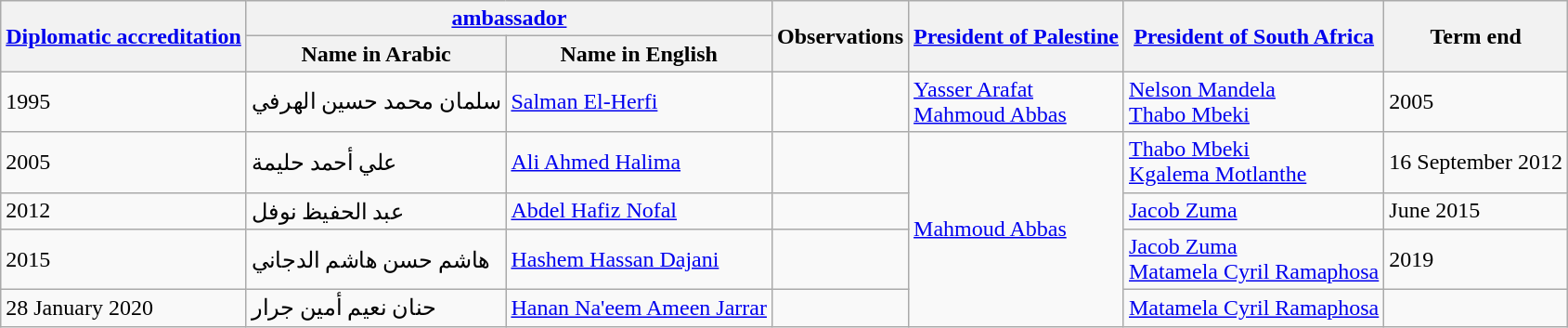<table class="wikitable sortable">
<tr>
<th rowspan="2"><a href='#'>Diplomatic accreditation</a></th>
<th colspan="2"><a href='#'>ambassador</a></th>
<th rowspan="2">Observations</th>
<th rowspan="2"><a href='#'>President of Palestine</a></th>
<th rowspan="2"><a href='#'>President of South Africa</a></th>
<th rowspan="2">Term end</th>
</tr>
<tr>
<th>Name in Arabic</th>
<th>Name in English</th>
</tr>
<tr>
<td>1995</td>
<td>سلمان محمد حسين الهرفي</td>
<td><a href='#'>Salman El-Herfi</a></td>
<td></td>
<td><a href='#'>Yasser Arafat</a><br><a href='#'>Mahmoud Abbas</a></td>
<td><a href='#'>Nelson Mandela</a><br><a href='#'>Thabo Mbeki</a></td>
<td>2005</td>
</tr>
<tr>
<td>2005</td>
<td>علي أحمد حليمة</td>
<td><a href='#'>Ali Ahmed Halima</a></td>
<td></td>
<td rowspan="4"><a href='#'>Mahmoud Abbas</a></td>
<td><a href='#'>Thabo Mbeki</a><br><a href='#'>Kgalema Motlanthe</a></td>
<td>16 September 2012 </td>
</tr>
<tr>
<td>2012</td>
<td>عبد الحفيظ نوفل</td>
<td><a href='#'>Abdel Hafiz Nofal</a></td>
<td></td>
<td><a href='#'>Jacob Zuma</a></td>
<td>June 2015 </td>
</tr>
<tr>
<td>2015</td>
<td>هاشم حسن هاشم الدجاني</td>
<td><a href='#'>Hashem Hassan Dajani</a></td>
<td></td>
<td><a href='#'>Jacob Zuma</a><br><a href='#'>Matamela Cyril Ramaphosa</a></td>
<td>2019</td>
</tr>
<tr>
<td>28 January 2020</td>
<td>حنان نعيم أمين جرار</td>
<td><a href='#'>Hanan Na'eem Ameen Jarrar</a></td>
<td></td>
<td><a href='#'>Matamela Cyril Ramaphosa</a></td>
<td></td>
</tr>
</table>
